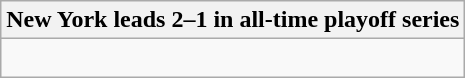<table class="wikitable collapsible collapsed">
<tr>
<th>New York leads 2–1 in all-time playoff series</th>
</tr>
<tr>
<td><br>

</td>
</tr>
</table>
